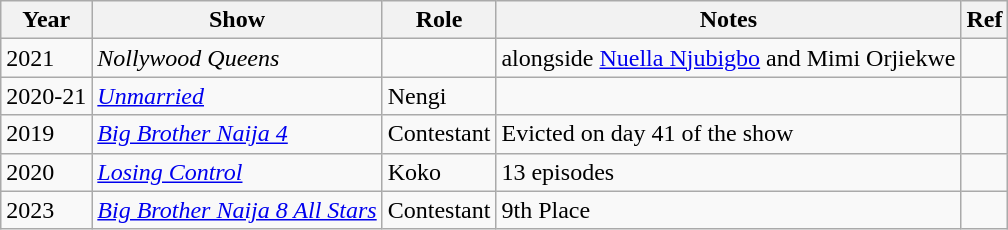<table class="wikitable">
<tr>
<th>Year</th>
<th>Show</th>
<th>Role</th>
<th>Notes</th>
<th>Ref</th>
</tr>
<tr>
<td>2021</td>
<td><em>Nollywood Queens</em></td>
<td></td>
<td>alongside <a href='#'>Nuella Njubigbo</a> and Mimi Orjiekwe</td>
<td></td>
</tr>
<tr>
<td>2020-21</td>
<td><em><a href='#'>Unmarried</a></em></td>
<td>Nengi</td>
<td></td>
<td></td>
</tr>
<tr>
<td>2019</td>
<td><a href='#'><em>Big Brother Naija 4</em></a></td>
<td>Contestant</td>
<td>Evicted on day 41 of the show</td>
<td></td>
</tr>
<tr>
<td>2020</td>
<td><a href='#'><em>Losing Control</em></a></td>
<td>Koko</td>
<td>13 episodes</td>
<td></td>
</tr>
<tr>
<td>2023</td>
<td><em><a href='#'>Big Brother Naija 8 All Stars</a></em></td>
<td>Contestant</td>
<td>9th Place</td>
<td></td>
</tr>
</table>
